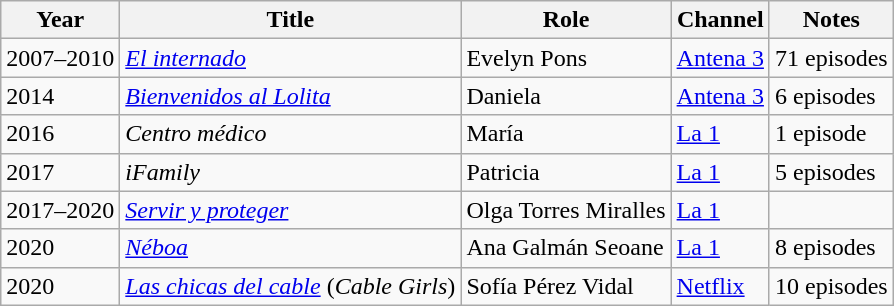<table class="wikitable">
<tr>
<th>Year</th>
<th>Title</th>
<th>Role</th>
<th>Channel</th>
<th>Notes</th>
</tr>
<tr>
<td>2007–2010</td>
<td><em><a href='#'>El internado</a></em></td>
<td>Evelyn Pons</td>
<td><a href='#'>Antena 3</a></td>
<td>71 episodes</td>
</tr>
<tr>
<td>2014</td>
<td><em><a href='#'>Bienvenidos al Lolita</a></em></td>
<td>Daniela</td>
<td><a href='#'>Antena 3</a></td>
<td>6 episodes</td>
</tr>
<tr>
<td>2016</td>
<td><em>Centro médico</em></td>
<td>María</td>
<td><a href='#'>La 1</a></td>
<td>1 episode</td>
</tr>
<tr>
<td>2017</td>
<td><em>iFamily</em></td>
<td>Patricia</td>
<td><a href='#'>La 1</a></td>
<td>5 episodes</td>
</tr>
<tr>
<td>2017–2020</td>
<td><em><a href='#'>Servir y proteger</a></em></td>
<td>Olga Torres Miralles</td>
<td><a href='#'>La 1</a></td>
<td></td>
</tr>
<tr>
<td>2020</td>
<td><em><a href='#'>Néboa</a></em></td>
<td>Ana Galmán Seoane</td>
<td><a href='#'>La 1</a></td>
<td>8 episodes</td>
</tr>
<tr>
<td>2020</td>
<td><em><a href='#'>Las chicas del cable</a></em> (<em>Cable Girls</em>)</td>
<td>Sofía Pérez Vidal</td>
<td><a href='#'>Netflix</a></td>
<td>10 episodes</td>
</tr>
</table>
